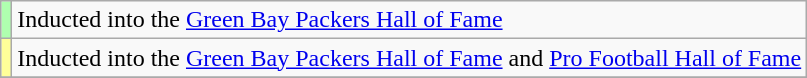<table class="wikitable plainrowheaders" border="1">
<tr>
<td bgcolor="#AFFFAF" align="center"><strong></strong></td>
<td colspan="5">Inducted into the <a href='#'>Green Bay Packers Hall of Fame</a></td>
</tr>
<tr>
<td bgcolor="#FFFF99" align="center"><strong></strong></td>
<td colspan="5">Inducted into the <a href='#'>Green Bay Packers Hall of Fame</a> and <a href='#'>Pro Football Hall of Fame</a></td>
</tr>
<tr>
</tr>
</table>
